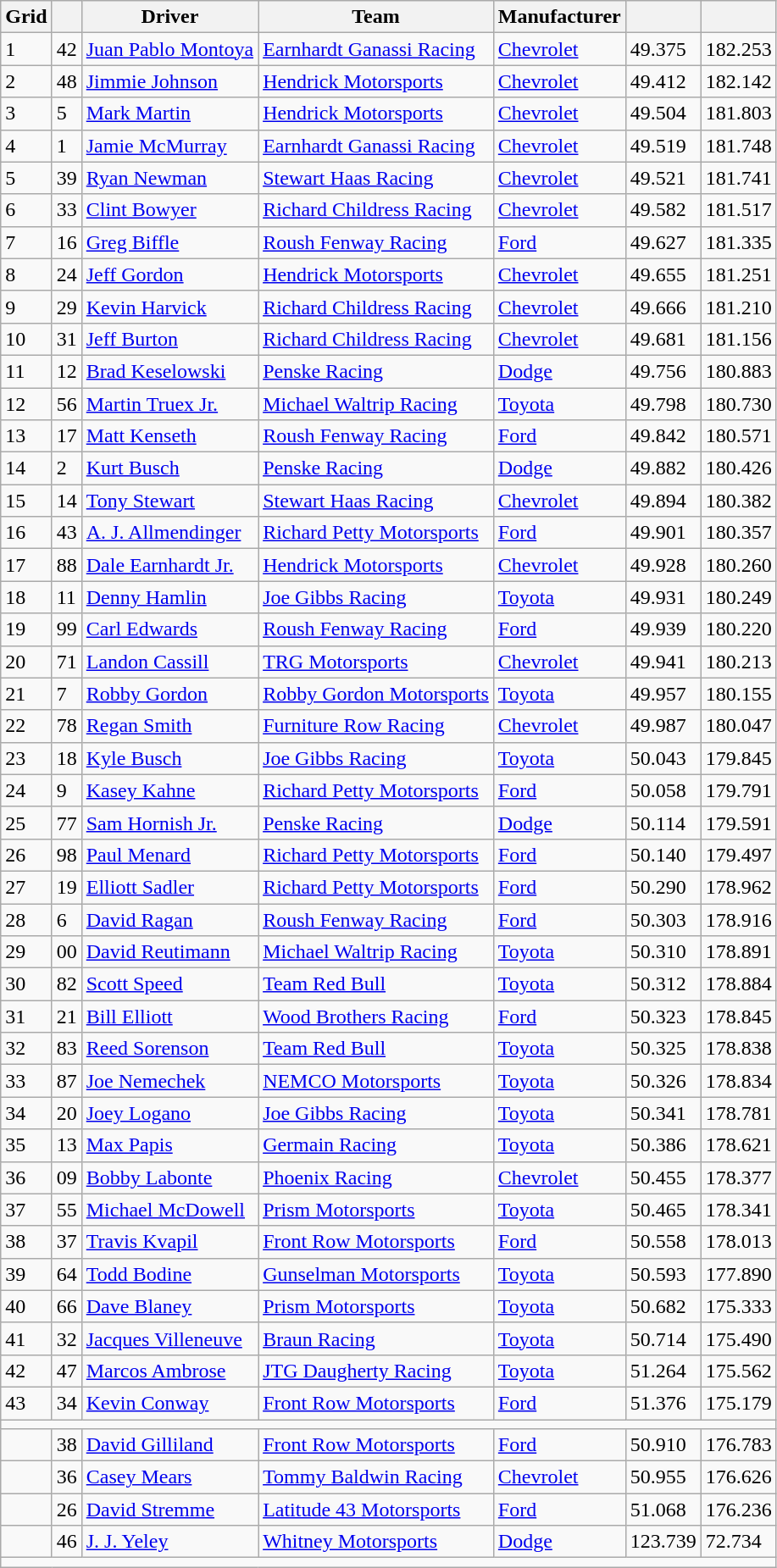<table class="wikitable">
<tr>
<th>Grid</th>
<th></th>
<th>Driver</th>
<th>Team</th>
<th>Manufacturer</th>
<th></th>
<th></th>
</tr>
<tr>
<td>1</td>
<td>42</td>
<td><a href='#'>Juan Pablo Montoya</a></td>
<td><a href='#'>Earnhardt Ganassi Racing</a></td>
<td><a href='#'>Chevrolet</a></td>
<td>49.375</td>
<td>182.253</td>
</tr>
<tr>
<td>2</td>
<td>48</td>
<td><a href='#'>Jimmie Johnson</a></td>
<td><a href='#'>Hendrick Motorsports</a></td>
<td><a href='#'>Chevrolet</a></td>
<td>49.412</td>
<td>182.142</td>
</tr>
<tr>
<td>3</td>
<td>5</td>
<td><a href='#'>Mark Martin</a></td>
<td><a href='#'>Hendrick Motorsports</a></td>
<td><a href='#'>Chevrolet</a></td>
<td>49.504</td>
<td>181.803</td>
</tr>
<tr>
<td>4</td>
<td>1</td>
<td><a href='#'>Jamie McMurray</a></td>
<td><a href='#'>Earnhardt Ganassi Racing</a></td>
<td><a href='#'>Chevrolet</a></td>
<td>49.519</td>
<td>181.748</td>
</tr>
<tr>
<td>5</td>
<td>39</td>
<td><a href='#'>Ryan Newman</a></td>
<td><a href='#'>Stewart Haas Racing</a></td>
<td><a href='#'>Chevrolet</a></td>
<td>49.521</td>
<td>181.741</td>
</tr>
<tr>
<td>6</td>
<td>33</td>
<td><a href='#'>Clint Bowyer</a></td>
<td><a href='#'>Richard Childress Racing</a></td>
<td><a href='#'>Chevrolet</a></td>
<td>49.582</td>
<td>181.517</td>
</tr>
<tr>
<td>7</td>
<td>16</td>
<td><a href='#'>Greg Biffle</a></td>
<td><a href='#'>Roush Fenway Racing</a></td>
<td><a href='#'>Ford</a></td>
<td>49.627</td>
<td>181.335</td>
</tr>
<tr>
<td>8</td>
<td>24</td>
<td><a href='#'>Jeff Gordon</a></td>
<td><a href='#'>Hendrick Motorsports</a></td>
<td><a href='#'>Chevrolet</a></td>
<td>49.655</td>
<td>181.251</td>
</tr>
<tr>
<td>9</td>
<td>29</td>
<td><a href='#'>Kevin Harvick</a></td>
<td><a href='#'>Richard Childress Racing</a></td>
<td><a href='#'>Chevrolet</a></td>
<td>49.666</td>
<td>181.210</td>
</tr>
<tr>
<td>10</td>
<td>31</td>
<td><a href='#'>Jeff Burton</a></td>
<td><a href='#'>Richard Childress Racing</a></td>
<td><a href='#'>Chevrolet</a></td>
<td>49.681</td>
<td>181.156</td>
</tr>
<tr>
<td>11</td>
<td>12</td>
<td><a href='#'>Brad Keselowski</a></td>
<td><a href='#'>Penske Racing</a></td>
<td><a href='#'>Dodge</a></td>
<td>49.756</td>
<td>180.883</td>
</tr>
<tr>
<td>12</td>
<td>56</td>
<td><a href='#'>Martin Truex Jr.</a></td>
<td><a href='#'>Michael Waltrip Racing</a></td>
<td><a href='#'>Toyota</a></td>
<td>49.798</td>
<td>180.730</td>
</tr>
<tr>
<td>13</td>
<td>17</td>
<td><a href='#'>Matt Kenseth</a></td>
<td><a href='#'>Roush Fenway Racing</a></td>
<td><a href='#'>Ford</a></td>
<td>49.842</td>
<td>180.571</td>
</tr>
<tr>
<td>14</td>
<td>2</td>
<td><a href='#'>Kurt Busch</a></td>
<td><a href='#'>Penske Racing</a></td>
<td><a href='#'>Dodge</a></td>
<td>49.882</td>
<td>180.426</td>
</tr>
<tr>
<td>15</td>
<td>14</td>
<td><a href='#'>Tony Stewart</a></td>
<td><a href='#'>Stewart Haas Racing</a></td>
<td><a href='#'>Chevrolet</a></td>
<td>49.894</td>
<td>180.382</td>
</tr>
<tr>
<td>16</td>
<td>43</td>
<td><a href='#'>A. J. Allmendinger</a></td>
<td><a href='#'>Richard Petty Motorsports</a></td>
<td><a href='#'>Ford</a></td>
<td>49.901</td>
<td>180.357</td>
</tr>
<tr>
<td>17</td>
<td>88</td>
<td><a href='#'>Dale Earnhardt Jr.</a></td>
<td><a href='#'>Hendrick Motorsports</a></td>
<td><a href='#'>Chevrolet</a></td>
<td>49.928</td>
<td>180.260</td>
</tr>
<tr>
<td>18</td>
<td>11</td>
<td><a href='#'>Denny Hamlin</a></td>
<td><a href='#'>Joe Gibbs Racing</a></td>
<td><a href='#'>Toyota</a></td>
<td>49.931</td>
<td>180.249</td>
</tr>
<tr>
<td>19</td>
<td>99</td>
<td><a href='#'>Carl Edwards</a></td>
<td><a href='#'>Roush Fenway Racing</a></td>
<td><a href='#'>Ford</a></td>
<td>49.939</td>
<td>180.220</td>
</tr>
<tr>
<td>20</td>
<td>71</td>
<td><a href='#'>Landon Cassill</a></td>
<td><a href='#'>TRG Motorsports</a></td>
<td><a href='#'>Chevrolet</a></td>
<td>49.941</td>
<td>180.213</td>
</tr>
<tr>
<td>21</td>
<td>7</td>
<td><a href='#'>Robby Gordon</a></td>
<td><a href='#'>Robby Gordon Motorsports</a></td>
<td><a href='#'>Toyota</a></td>
<td>49.957</td>
<td>180.155</td>
</tr>
<tr>
<td>22</td>
<td>78</td>
<td><a href='#'>Regan Smith</a></td>
<td><a href='#'>Furniture Row Racing</a></td>
<td><a href='#'>Chevrolet</a></td>
<td>49.987</td>
<td>180.047</td>
</tr>
<tr>
<td>23</td>
<td>18</td>
<td><a href='#'>Kyle Busch</a></td>
<td><a href='#'>Joe Gibbs Racing</a></td>
<td><a href='#'>Toyota</a></td>
<td>50.043</td>
<td>179.845</td>
</tr>
<tr>
<td>24</td>
<td>9</td>
<td><a href='#'>Kasey Kahne</a></td>
<td><a href='#'>Richard Petty Motorsports</a></td>
<td><a href='#'>Ford</a></td>
<td>50.058</td>
<td>179.791</td>
</tr>
<tr>
<td>25</td>
<td>77</td>
<td><a href='#'>Sam Hornish Jr.</a></td>
<td><a href='#'>Penske Racing</a></td>
<td><a href='#'>Dodge</a></td>
<td>50.114</td>
<td>179.591</td>
</tr>
<tr>
<td>26</td>
<td>98</td>
<td><a href='#'>Paul Menard</a></td>
<td><a href='#'>Richard Petty Motorsports</a></td>
<td><a href='#'>Ford</a></td>
<td>50.140</td>
<td>179.497</td>
</tr>
<tr>
<td>27</td>
<td>19</td>
<td><a href='#'>Elliott Sadler</a></td>
<td><a href='#'>Richard Petty Motorsports</a></td>
<td><a href='#'>Ford</a></td>
<td>50.290</td>
<td>178.962</td>
</tr>
<tr>
<td>28</td>
<td>6</td>
<td><a href='#'>David Ragan</a></td>
<td><a href='#'>Roush Fenway Racing</a></td>
<td><a href='#'>Ford</a></td>
<td>50.303</td>
<td>178.916</td>
</tr>
<tr>
<td>29</td>
<td>00</td>
<td><a href='#'>David Reutimann</a></td>
<td><a href='#'>Michael Waltrip Racing</a></td>
<td><a href='#'>Toyota</a></td>
<td>50.310</td>
<td>178.891</td>
</tr>
<tr>
<td>30</td>
<td>82</td>
<td><a href='#'>Scott Speed</a></td>
<td><a href='#'>Team Red Bull</a></td>
<td><a href='#'>Toyota</a></td>
<td>50.312</td>
<td>178.884</td>
</tr>
<tr>
<td>31</td>
<td>21</td>
<td><a href='#'>Bill Elliott</a></td>
<td><a href='#'>Wood Brothers Racing</a></td>
<td><a href='#'>Ford</a></td>
<td>50.323</td>
<td>178.845</td>
</tr>
<tr>
<td>32</td>
<td>83</td>
<td><a href='#'>Reed Sorenson</a></td>
<td><a href='#'>Team Red Bull</a></td>
<td><a href='#'>Toyota</a></td>
<td>50.325</td>
<td>178.838</td>
</tr>
<tr>
<td>33</td>
<td>87</td>
<td><a href='#'>Joe Nemechek</a></td>
<td><a href='#'>NEMCO Motorsports</a></td>
<td><a href='#'>Toyota</a></td>
<td>50.326</td>
<td>178.834</td>
</tr>
<tr>
<td>34</td>
<td>20</td>
<td><a href='#'>Joey Logano</a></td>
<td><a href='#'>Joe Gibbs Racing</a></td>
<td><a href='#'>Toyota</a></td>
<td>50.341</td>
<td>178.781</td>
</tr>
<tr>
<td>35</td>
<td>13</td>
<td><a href='#'>Max Papis</a></td>
<td><a href='#'>Germain Racing</a></td>
<td><a href='#'>Toyota</a></td>
<td>50.386</td>
<td>178.621</td>
</tr>
<tr>
<td>36</td>
<td>09</td>
<td><a href='#'>Bobby Labonte</a></td>
<td><a href='#'>Phoenix Racing</a></td>
<td><a href='#'>Chevrolet</a></td>
<td>50.455</td>
<td>178.377</td>
</tr>
<tr>
<td>37</td>
<td>55</td>
<td><a href='#'>Michael McDowell</a></td>
<td><a href='#'>Prism Motorsports</a></td>
<td><a href='#'>Toyota</a></td>
<td>50.465</td>
<td>178.341</td>
</tr>
<tr>
<td>38</td>
<td>37</td>
<td><a href='#'>Travis Kvapil</a></td>
<td><a href='#'>Front Row Motorsports</a></td>
<td><a href='#'>Ford</a></td>
<td>50.558</td>
<td>178.013</td>
</tr>
<tr>
<td>39</td>
<td>64</td>
<td><a href='#'>Todd Bodine</a></td>
<td><a href='#'>Gunselman Motorsports</a></td>
<td><a href='#'>Toyota</a></td>
<td>50.593</td>
<td>177.890</td>
</tr>
<tr>
<td>40</td>
<td>66</td>
<td><a href='#'>Dave Blaney</a></td>
<td><a href='#'>Prism Motorsports</a></td>
<td><a href='#'>Toyota</a></td>
<td>50.682</td>
<td>175.333</td>
</tr>
<tr>
<td>41</td>
<td>32</td>
<td><a href='#'>Jacques Villeneuve</a></td>
<td><a href='#'>Braun Racing</a></td>
<td><a href='#'>Toyota</a></td>
<td>50.714</td>
<td>175.490</td>
</tr>
<tr>
<td>42</td>
<td>47</td>
<td><a href='#'>Marcos Ambrose</a></td>
<td><a href='#'>JTG Daugherty Racing</a></td>
<td><a href='#'>Toyota</a></td>
<td>51.264</td>
<td>175.562</td>
</tr>
<tr>
<td>43</td>
<td>34</td>
<td><a href='#'>Kevin Conway</a></td>
<td><a href='#'>Front Row Motorsports</a></td>
<td><a href='#'>Ford</a></td>
<td>51.376</td>
<td>175.179</td>
</tr>
<tr>
<td colspan="8"></td>
</tr>
<tr>
<td></td>
<td>38</td>
<td><a href='#'>David Gilliland</a></td>
<td><a href='#'>Front Row Motorsports</a></td>
<td><a href='#'>Ford</a></td>
<td>50.910</td>
<td>176.783</td>
</tr>
<tr>
<td></td>
<td>36</td>
<td><a href='#'>Casey Mears</a></td>
<td><a href='#'>Tommy Baldwin Racing</a></td>
<td><a href='#'>Chevrolet</a></td>
<td>50.955</td>
<td>176.626</td>
</tr>
<tr>
<td></td>
<td>26</td>
<td><a href='#'>David Stremme</a></td>
<td><a href='#'>Latitude 43 Motorsports</a></td>
<td><a href='#'>Ford</a></td>
<td>51.068</td>
<td>176.236</td>
</tr>
<tr>
<td></td>
<td>46</td>
<td><a href='#'>J. J. Yeley</a></td>
<td><a href='#'>Whitney Motorsports</a></td>
<td><a href='#'>Dodge</a></td>
<td>123.739</td>
<td>72.734</td>
</tr>
<tr>
<td colspan="8"></td>
</tr>
</table>
